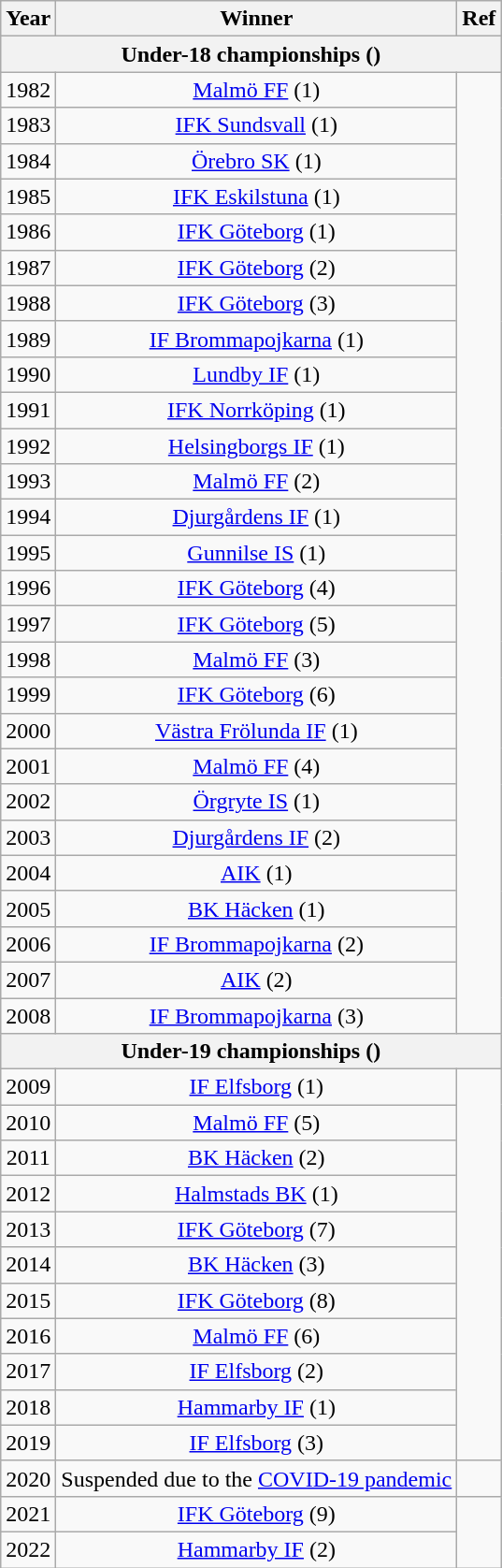<table class="wikitable sortable plainrowheaders" style="text-align: center;">
<tr>
<th>Year</th>
<th>Winner</th>
<th>Ref</th>
</tr>
<tr>
<th colspan=3>Under-18 championships ()</th>
</tr>
<tr>
<td>1982</td>
<td><a href='#'>Malmö FF</a> (1)</td>
<td rowspan=27></td>
</tr>
<tr>
<td>1983</td>
<td><a href='#'>IFK Sundsvall</a> (1)</td>
</tr>
<tr>
<td>1984</td>
<td><a href='#'>Örebro SK</a> (1)</td>
</tr>
<tr>
<td>1985</td>
<td><a href='#'>IFK Eskilstuna</a> (1)</td>
</tr>
<tr>
<td>1986</td>
<td><a href='#'>IFK Göteborg</a> (1)</td>
</tr>
<tr>
<td>1987</td>
<td><a href='#'>IFK Göteborg</a> (2)</td>
</tr>
<tr>
<td>1988</td>
<td><a href='#'>IFK Göteborg</a> (3)</td>
</tr>
<tr>
<td>1989</td>
<td><a href='#'>IF Brommapojkarna</a> (1)</td>
</tr>
<tr>
<td>1990</td>
<td><a href='#'>Lundby IF</a> (1)</td>
</tr>
<tr>
<td>1991</td>
<td><a href='#'>IFK Norrköping</a> (1)</td>
</tr>
<tr>
<td>1992</td>
<td><a href='#'>Helsingborgs IF</a> (1)</td>
</tr>
<tr>
<td>1993</td>
<td><a href='#'>Malmö FF</a> (2)</td>
</tr>
<tr>
<td>1994</td>
<td><a href='#'>Djurgårdens IF</a> (1)</td>
</tr>
<tr>
<td>1995</td>
<td><a href='#'>Gunnilse IS</a> (1)</td>
</tr>
<tr>
<td>1996</td>
<td><a href='#'>IFK Göteborg</a> (4)</td>
</tr>
<tr>
<td>1997</td>
<td><a href='#'>IFK Göteborg</a> (5)</td>
</tr>
<tr>
<td>1998</td>
<td><a href='#'>Malmö FF</a> (3)</td>
</tr>
<tr>
<td>1999</td>
<td><a href='#'>IFK Göteborg</a> (6)</td>
</tr>
<tr>
<td>2000</td>
<td><a href='#'>Västra Frölunda IF</a> (1)</td>
</tr>
<tr>
<td>2001</td>
<td><a href='#'>Malmö FF</a> (4)</td>
</tr>
<tr>
<td>2002</td>
<td><a href='#'>Örgryte IS</a> (1)</td>
</tr>
<tr>
<td>2003</td>
<td><a href='#'>Djurgårdens IF</a> (2)</td>
</tr>
<tr>
<td>2004</td>
<td><a href='#'>AIK</a> (1)</td>
</tr>
<tr>
<td>2005</td>
<td><a href='#'>BK Häcken</a> (1)</td>
</tr>
<tr>
<td>2006</td>
<td><a href='#'>IF Brommapojkarna</a> (2)</td>
</tr>
<tr>
<td>2007</td>
<td><a href='#'>AIK</a> (2)</td>
</tr>
<tr>
<td>2008</td>
<td><a href='#'>IF Brommapojkarna</a> (3)</td>
</tr>
<tr>
<th colspan=3>Under-19 championships ()</th>
</tr>
<tr>
<td>2009</td>
<td><a href='#'>IF Elfsborg</a> (1)</td>
<td rowspan=11></td>
</tr>
<tr>
<td>2010</td>
<td><a href='#'>Malmö FF</a> (5)</td>
</tr>
<tr>
<td>2011</td>
<td><a href='#'>BK Häcken</a> (2)</td>
</tr>
<tr>
<td>2012</td>
<td><a href='#'>Halmstads BK</a> (1)</td>
</tr>
<tr>
<td>2013</td>
<td><a href='#'>IFK Göteborg</a> (7)</td>
</tr>
<tr>
<td>2014</td>
<td><a href='#'>BK Häcken</a> (3)</td>
</tr>
<tr>
<td>2015</td>
<td><a href='#'>IFK Göteborg</a> (8)</td>
</tr>
<tr>
<td>2016</td>
<td><a href='#'>Malmö FF</a> (6)</td>
</tr>
<tr>
<td>2017</td>
<td><a href='#'>IF Elfsborg</a> (2)</td>
</tr>
<tr>
<td>2018</td>
<td><a href='#'>Hammarby IF</a> (1)</td>
</tr>
<tr>
<td>2019</td>
<td><a href='#'>IF Elfsborg</a> (3)</td>
</tr>
<tr>
<td>2020</td>
<td>Suspended due to the <a href='#'>COVID-19 pandemic</a></td>
<td></td>
</tr>
<tr>
<td>2021</td>
<td><a href='#'>IFK Göteborg</a> (9)</td>
<td rowspan=2></td>
</tr>
<tr>
<td>2022</td>
<td><a href='#'>Hammarby IF</a> (2)</td>
</tr>
</table>
